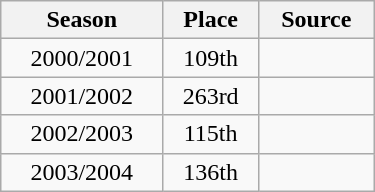<table class="wikitable" style="text-align: center" width="250">
<tr>
<th>Season</th>
<th>Place</th>
<th>Source</th>
</tr>
<tr>
<td>2000/2001</td>
<td>109th</td>
<td></td>
</tr>
<tr>
<td>2001/2002</td>
<td>263rd</td>
<td></td>
</tr>
<tr>
<td>2002/2003</td>
<td>115th</td>
<td></td>
</tr>
<tr>
<td>2003/2004</td>
<td>136th</td>
<td></td>
</tr>
</table>
